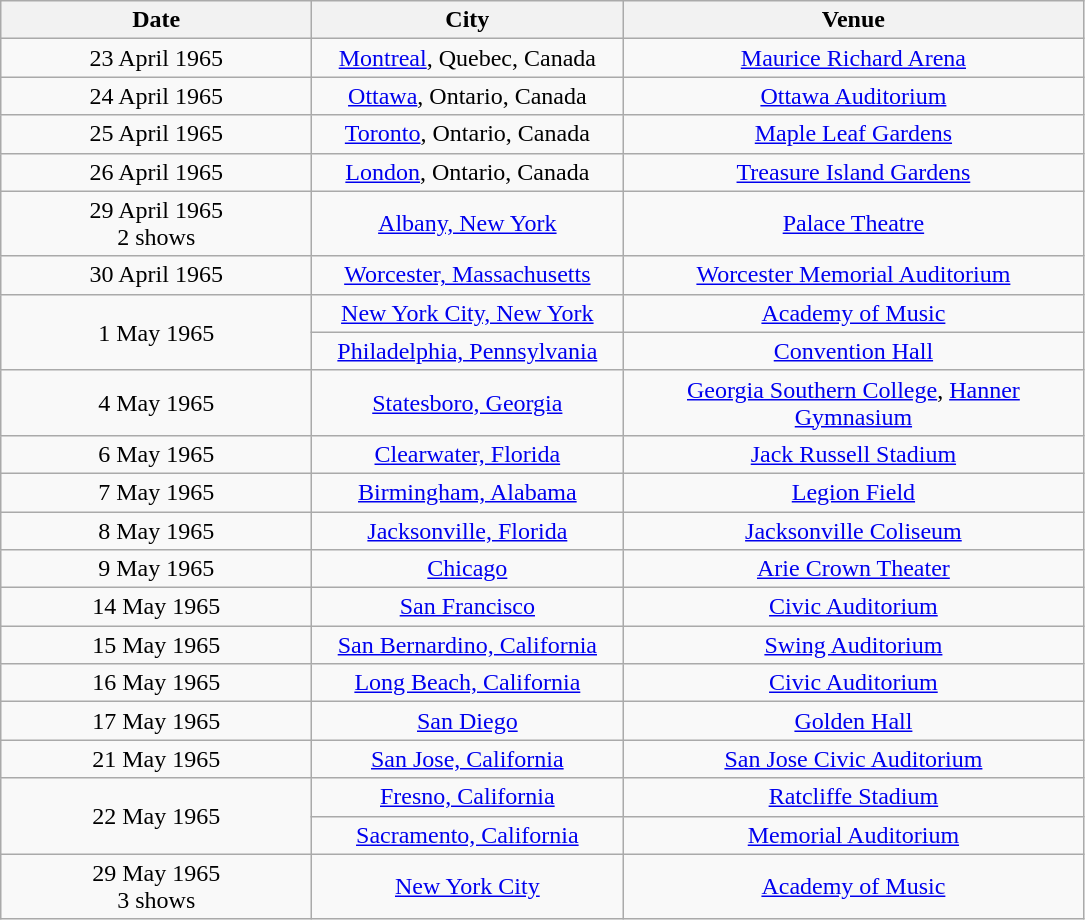<table class="wikitable" style="text-align:center;">
<tr>
<th style="width:200px;">Date</th>
<th style="width:200px;">City</th>
<th style="width:300px;">Venue</th>
</tr>
<tr>
<td>23 April 1965</td>
<td><a href='#'>Montreal</a>, Quebec, Canada</td>
<td><a href='#'>Maurice Richard Arena</a></td>
</tr>
<tr>
<td>24 April 1965</td>
<td><a href='#'>Ottawa</a>, Ontario, Canada</td>
<td><a href='#'>Ottawa Auditorium</a></td>
</tr>
<tr>
<td>25 April 1965</td>
<td><a href='#'>Toronto</a>, Ontario, Canada</td>
<td><a href='#'>Maple Leaf Gardens</a></td>
</tr>
<tr>
<td>26 April 1965</td>
<td><a href='#'>London</a>, Ontario, Canada</td>
<td><a href='#'>Treasure Island Gardens</a></td>
</tr>
<tr>
<td>29 April 1965<br>2 shows</td>
<td><a href='#'>Albany, New York</a></td>
<td><a href='#'>Palace Theatre</a></td>
</tr>
<tr>
<td>30 April 1965</td>
<td><a href='#'>Worcester, Massachusetts</a></td>
<td><a href='#'>Worcester Memorial Auditorium</a></td>
</tr>
<tr>
<td rowspan="2">1 May 1965</td>
<td><a href='#'>New York City, New York</a></td>
<td><a href='#'>Academy of Music</a></td>
</tr>
<tr>
<td><a href='#'>Philadelphia, Pennsylvania </a></td>
<td><a href='#'>Convention Hall</a></td>
</tr>
<tr>
<td>4 May 1965</td>
<td><a href='#'>Statesboro, Georgia</a></td>
<td><a href='#'>Georgia Southern College</a>, <a href='#'>Hanner Gymnasium</a></td>
</tr>
<tr>
<td>6 May 1965</td>
<td><a href='#'>Clearwater, Florida</a></td>
<td><a href='#'>Jack Russell Stadium</a></td>
</tr>
<tr>
<td>7 May 1965</td>
<td><a href='#'>Birmingham, Alabama</a></td>
<td><a href='#'>Legion Field</a></td>
</tr>
<tr>
<td>8 May 1965</td>
<td><a href='#'>Jacksonville, Florida</a></td>
<td><a href='#'>Jacksonville Coliseum</a></td>
</tr>
<tr>
<td>9 May 1965</td>
<td><a href='#'>Chicago</a></td>
<td><a href='#'>Arie Crown Theater</a></td>
</tr>
<tr>
<td>14 May 1965</td>
<td><a href='#'>San Francisco</a></td>
<td><a href='#'>Civic Auditorium</a></td>
</tr>
<tr>
<td>15 May 1965</td>
<td><a href='#'>San Bernardino, California</a></td>
<td><a href='#'>Swing Auditorium</a></td>
</tr>
<tr>
<td>16 May 1965</td>
<td><a href='#'>Long Beach, California</a></td>
<td><a href='#'>Civic Auditorium</a></td>
</tr>
<tr>
<td>17 May 1965</td>
<td><a href='#'>San Diego</a></td>
<td><a href='#'>Golden Hall</a></td>
</tr>
<tr>
<td>21 May 1965</td>
<td><a href='#'>San Jose, California</a></td>
<td><a href='#'>San Jose Civic Auditorium</a></td>
</tr>
<tr>
<td rowspan="2">22 May 1965</td>
<td><a href='#'>Fresno, California</a></td>
<td><a href='#'>Ratcliffe Stadium</a></td>
</tr>
<tr>
<td><a href='#'>Sacramento, California</a></td>
<td><a href='#'> Memorial Auditorium</a></td>
</tr>
<tr>
<td>29 May 1965<br>3 shows</td>
<td><a href='#'>New York City</a></td>
<td><a href='#'>Academy of Music</a></td>
</tr>
</table>
